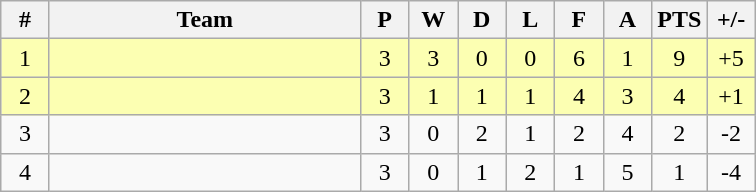<table class="wikitable" border="1">
<tr>
<th width="25">#</th>
<th width="200">Team</th>
<th width="25">P</th>
<th width="25">W</th>
<th width="25">D</th>
<th width="25">L</th>
<th width="25">F</th>
<th width="25">A</th>
<th width="25">PTS</th>
<th width="25">+/-</th>
</tr>
<tr bgcolor="FCFFB2">
<td align="center">1</td>
<td></td>
<td align="center">3</td>
<td align="center">3</td>
<td align="center">0</td>
<td align="center">0</td>
<td align="center">6</td>
<td align="center">1</td>
<td align="center">9</td>
<td align="center">+5</td>
</tr>
<tr bgcolor="FCFFB2">
<td align="center">2</td>
<td></td>
<td align="center">3</td>
<td align="center">1</td>
<td align="center">1</td>
<td align="center">1</td>
<td align="center">4</td>
<td align="center">3</td>
<td align="center">4</td>
<td align="center">+1</td>
</tr>
<tr>
<td align="center">3</td>
<td></td>
<td align="center">3</td>
<td align="center">0</td>
<td align="center">2</td>
<td align="center">1</td>
<td align="center">2</td>
<td align="center">4</td>
<td align="center">2</td>
<td align="center">-2</td>
</tr>
<tr>
<td align="center">4</td>
<td></td>
<td align="center">3</td>
<td align="center">0</td>
<td align="center">1</td>
<td align="center">2</td>
<td align="center">1</td>
<td align="center">5</td>
<td align="center">1</td>
<td align="center">-4</td>
</tr>
</table>
